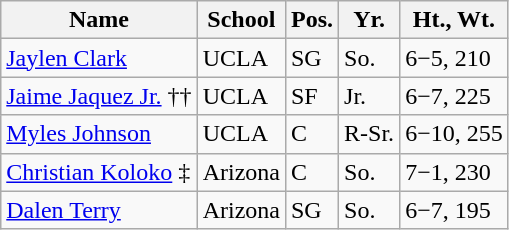<table class="wikitable">
<tr>
<th>Name</th>
<th>School</th>
<th>Pos.</th>
<th>Yr.</th>
<th>Ht., Wt.</th>
</tr>
<tr>
<td><a href='#'>Jaylen Clark</a></td>
<td>UCLA</td>
<td>SG</td>
<td>So.</td>
<td>6−5, 210</td>
</tr>
<tr>
<td><a href='#'>Jaime Jaquez Jr.</a> ††</td>
<td>UCLA</td>
<td>SF</td>
<td>Jr.</td>
<td>6−7, 225</td>
</tr>
<tr>
<td><a href='#'>Myles Johnson</a></td>
<td>UCLA</td>
<td>C</td>
<td>R-Sr.</td>
<td>6−10, 255</td>
</tr>
<tr>
<td><a href='#'>Christian Koloko</a> ‡</td>
<td>Arizona</td>
<td>C</td>
<td>So.</td>
<td>7−1, 230</td>
</tr>
<tr>
<td><a href='#'>Dalen Terry</a></td>
<td>Arizona</td>
<td>SG</td>
<td>So.</td>
<td>6−7, 195</td>
</tr>
</table>
